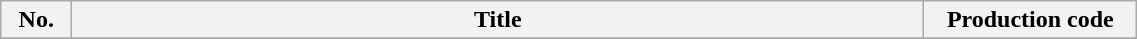<table class="wikitable plainrowheaders" style="width: 60%;">
<tr>
<th style="width:5%;">No.</th>
<th style="width:60%;">Title</th>
<th style="width:15%;">Production code</th>
</tr>
<tr>
</tr>
</table>
